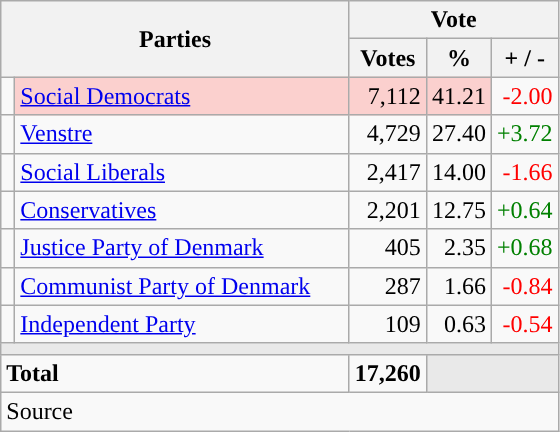<table class="wikitable" style="text-align:right;">
<tr>
<th style="text-align:centre;" rowspan="2" colspan="2" width="225">Parties</th>
<th colspan="3">Vote</th>
</tr>
<tr>
<th width="15">Votes</th>
<th width="15">%</th>
<th width="15">+ / -</th>
</tr>
<tr>
<td width="2" style="color:inherit;background:"></td>
<td bgcolor=#fbd0ce  align="left"><a href='#'>Social Democrats</a></td>
<td bgcolor=#fbd0ce>7,112</td>
<td bgcolor=#fbd0ce>41.21</td>
<td style=color:red;>-2.00</td>
</tr>
<tr>
<td width="2" style="color:inherit;background:"></td>
<td align="left"><a href='#'>Venstre</a></td>
<td>4,729</td>
<td>27.40</td>
<td style=color:green;>+3.72</td>
</tr>
<tr>
<td width="2" style="color:inherit;background:"></td>
<td align="left"><a href='#'>Social Liberals</a></td>
<td>2,417</td>
<td>14.00</td>
<td style=color:red;>-1.66</td>
</tr>
<tr>
<td width="2" style="color:inherit;background:"></td>
<td align="left"><a href='#'>Conservatives</a></td>
<td>2,201</td>
<td>12.75</td>
<td style=color:green;>+0.64</td>
</tr>
<tr>
<td width="2" style="color:inherit;background:"></td>
<td align="left"><a href='#'>Justice Party of Denmark</a></td>
<td>405</td>
<td>2.35</td>
<td style=color:green;>+0.68</td>
</tr>
<tr>
<td width="2" style="color:inherit;background:"></td>
<td align="left"><a href='#'>Communist Party of Denmark</a></td>
<td>287</td>
<td>1.66</td>
<td style=color:red;>-0.84</td>
</tr>
<tr>
<td width="2" style="color:inherit;background:"></td>
<td align="left"><a href='#'>Independent Party</a></td>
<td>109</td>
<td>0.63</td>
<td style=color:red;>-0.54</td>
</tr>
<tr>
<td colspan="7" bgcolor="#E9E9E9"></td>
</tr>
<tr>
<td align="left" colspan="2"><strong>Total</strong></td>
<td><strong>17,260</strong></td>
<td bgcolor="#E9E9E9" colspan="2"></td>
</tr>
<tr>
<td align="left" colspan="6">Source</td>
</tr>
</table>
